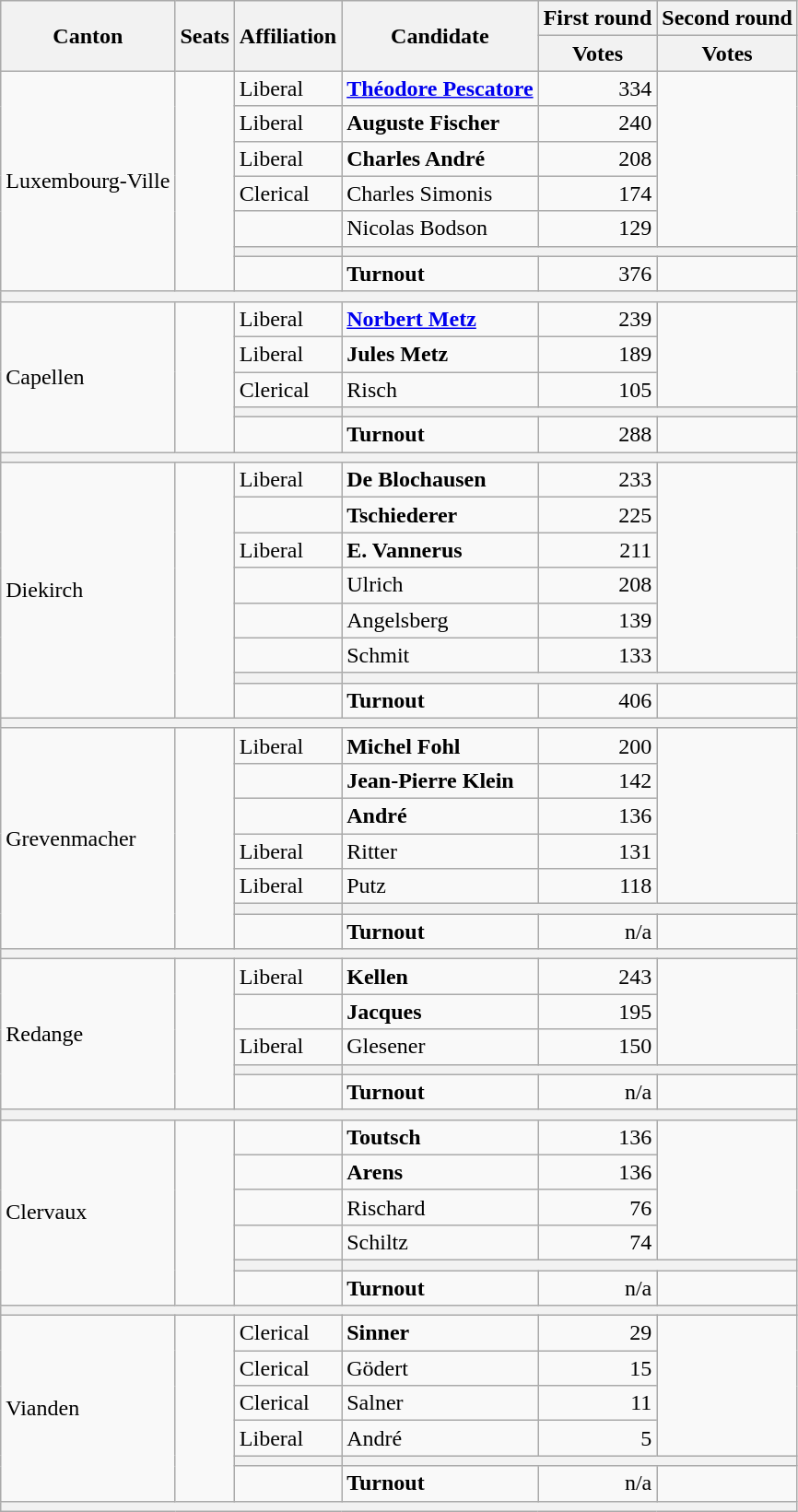<table class="wikitable">
<tr>
<th rowspan="2">Canton</th>
<th rowspan="2">Seats</th>
<th rowspan="2">Affiliation</th>
<th rowspan="2">Candidate</th>
<th>First round</th>
<th>Second round</th>
</tr>
<tr>
<th>Votes</th>
<th>Votes</th>
</tr>
<tr>
<td rowspan="7">Luxembourg-Ville</td>
<td rowspan="7" align="right"></td>
<td>Liberal</td>
<td><strong><a href='#'>Théodore Pescatore</a></strong></td>
<td align="right">334</td>
<td rowspan="5"></td>
</tr>
<tr>
<td>Liberal</td>
<td><strong>Auguste Fischer</strong></td>
<td align="right">240</td>
</tr>
<tr>
<td>Liberal</td>
<td><strong>Charles André</strong></td>
<td align="right">208</td>
</tr>
<tr>
<td>Clerical</td>
<td>Charles Simonis</td>
<td align="right">174</td>
</tr>
<tr>
<td></td>
<td>Nicolas Bodson</td>
<td align="right">129</td>
</tr>
<tr>
<th></th>
<th colspan="3"></th>
</tr>
<tr>
<td></td>
<td><strong>Turnout</strong></td>
<td align="right">376</td>
<td align="right"></td>
</tr>
<tr>
<th colspan="6"></th>
</tr>
<tr>
<td rowspan="5">Capellen</td>
<td rowspan="5" align="right"></td>
<td>Liberal</td>
<td><strong><a href='#'>Norbert Metz</a></strong></td>
<td align="right">239</td>
<td rowspan="3"></td>
</tr>
<tr>
<td>Liberal</td>
<td><strong>Jules Metz</strong></td>
<td align="right">189</td>
</tr>
<tr>
<td>Clerical</td>
<td>Risch</td>
<td align="right">105</td>
</tr>
<tr>
<th></th>
<th colspan="3"></th>
</tr>
<tr>
<td></td>
<td><strong>Turnout</strong></td>
<td align="right">288</td>
<td></td>
</tr>
<tr>
<th colspan="6"></th>
</tr>
<tr>
<td rowspan="8">Diekirch</td>
<td rowspan="8" align="right"></td>
<td>Liberal</td>
<td><strong>De Blochausen</strong></td>
<td align="right">233</td>
<td rowspan="6"></td>
</tr>
<tr>
<td></td>
<td><strong>Tschiederer</strong></td>
<td align="right">225</td>
</tr>
<tr>
<td>Liberal</td>
<td><strong>E. Vannerus</strong></td>
<td align="right">211</td>
</tr>
<tr>
<td></td>
<td>Ulrich</td>
<td align="right">208</td>
</tr>
<tr>
<td></td>
<td>Angelsberg</td>
<td align="right">139</td>
</tr>
<tr>
<td></td>
<td>Schmit</td>
<td align="right">133</td>
</tr>
<tr>
<th></th>
<th colspan="3"></th>
</tr>
<tr>
<td></td>
<td><strong>Turnout</strong></td>
<td align="right">406</td>
<td align="right"></td>
</tr>
<tr>
<th colspan="6"></th>
</tr>
<tr>
<td rowspan="7">Grevenmacher</td>
<td rowspan="7" align="right"></td>
<td>Liberal</td>
<td><strong>Michel Fohl</strong></td>
<td align="right">200</td>
<td rowspan="5"></td>
</tr>
<tr>
<td></td>
<td><strong>Jean-Pierre Klein</strong></td>
<td align="right">142</td>
</tr>
<tr>
<td></td>
<td><strong>André</strong></td>
<td align="right">136</td>
</tr>
<tr>
<td>Liberal</td>
<td>Ritter</td>
<td align="right">131</td>
</tr>
<tr>
<td>Liberal</td>
<td>Putz</td>
<td align="right">118</td>
</tr>
<tr>
<th></th>
<th colspan="3"></th>
</tr>
<tr>
<td></td>
<td><strong>Turnout</strong></td>
<td align="right">n/a</td>
<td align="right"></td>
</tr>
<tr>
<th colspan="6"></th>
</tr>
<tr>
<td rowspan="5">Redange</td>
<td rowspan="5"></td>
<td>Liberal</td>
<td><strong>Kellen</strong></td>
<td align="right">243</td>
<td rowspan="3"></td>
</tr>
<tr>
<td></td>
<td><strong>Jacques</strong></td>
<td align="right">195</td>
</tr>
<tr>
<td>Liberal</td>
<td>Glesener</td>
<td align="right">150</td>
</tr>
<tr>
<th></th>
<th colspan="3"></th>
</tr>
<tr>
<td></td>
<td><strong>Turnout</strong></td>
<td align="right">n/a</td>
<td align="right"></td>
</tr>
<tr>
<th colspan="6"></th>
</tr>
<tr>
<td rowspan="6">Clervaux</td>
<td rowspan="6"></td>
<td></td>
<td><strong>Toutsch</strong></td>
<td align="right">136</td>
<td rowspan="4"></td>
</tr>
<tr>
<td></td>
<td><strong>Arens</strong></td>
<td align="right">136</td>
</tr>
<tr>
<td></td>
<td>Rischard</td>
<td align="right">76</td>
</tr>
<tr>
<td></td>
<td>Schiltz</td>
<td align="right">74</td>
</tr>
<tr>
<th></th>
<th colspan="3"></th>
</tr>
<tr>
<td></td>
<td><strong>Turnout</strong></td>
<td align="right">n/a</td>
<td align="right"></td>
</tr>
<tr>
<th colspan="6"></th>
</tr>
<tr>
<td rowspan="6">Vianden</td>
<td rowspan="6"></td>
<td>Clerical</td>
<td><strong>Sinner</strong></td>
<td align="right">29</td>
<td rowspan="4"></td>
</tr>
<tr>
<td>Clerical</td>
<td>Gödert</td>
<td align="right">15</td>
</tr>
<tr>
<td>Clerical</td>
<td>Salner</td>
<td align="right">11</td>
</tr>
<tr>
<td>Liberal</td>
<td>André</td>
<td align="right">5</td>
</tr>
<tr>
<th></th>
<th colspan="3"></th>
</tr>
<tr>
<td></td>
<td><strong>Turnout</strong></td>
<td align="right">n/a</td>
<td align="right"></td>
</tr>
<tr>
<th colspan="6"></th>
</tr>
</table>
